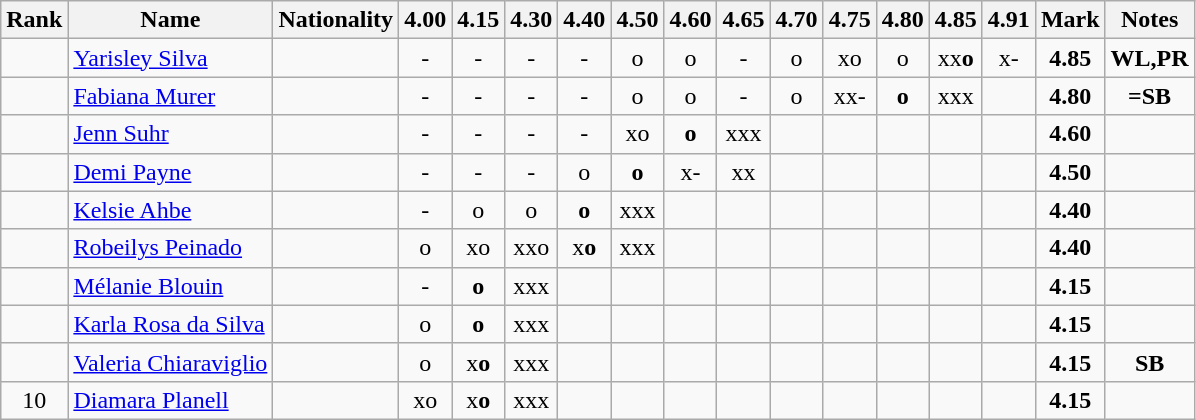<table class="wikitable sortable" style="text-align:center">
<tr>
<th>Rank</th>
<th>Name</th>
<th>Nationality</th>
<th>4.00</th>
<th>4.15</th>
<th>4.30</th>
<th>4.40</th>
<th>4.50</th>
<th>4.60</th>
<th>4.65</th>
<th>4.70</th>
<th>4.75</th>
<th>4.80</th>
<th>4.85</th>
<th>4.91</th>
<th>Mark</th>
<th>Notes</th>
</tr>
<tr>
<td></td>
<td align=left><a href='#'>Yarisley Silva</a></td>
<td align=left></td>
<td>-</td>
<td>-</td>
<td>-</td>
<td>-</td>
<td>o</td>
<td>o</td>
<td>-</td>
<td>o</td>
<td>xo</td>
<td>o</td>
<td>xx<strong>o</strong></td>
<td>x-</td>
<td><strong>4.85</strong></td>
<td><strong>WL,PR</strong></td>
</tr>
<tr>
<td></td>
<td align=left><a href='#'>Fabiana Murer</a></td>
<td align=left></td>
<td>-</td>
<td>-</td>
<td>-</td>
<td>-</td>
<td>o</td>
<td>o</td>
<td>-</td>
<td>o</td>
<td>xx-</td>
<td><strong>o</strong></td>
<td>xxx</td>
<td></td>
<td><strong>4.80</strong></td>
<td><strong>=SB</strong></td>
</tr>
<tr>
<td></td>
<td align=left><a href='#'>Jenn Suhr</a></td>
<td align=left></td>
<td>-</td>
<td>-</td>
<td>-</td>
<td>-</td>
<td>xo</td>
<td><strong>o</strong></td>
<td>xxx</td>
<td></td>
<td></td>
<td></td>
<td></td>
<td></td>
<td><strong>4.60</strong></td>
<td></td>
</tr>
<tr>
<td></td>
<td align=left><a href='#'>Demi Payne</a></td>
<td align=left></td>
<td>-</td>
<td>-</td>
<td>-</td>
<td>o</td>
<td><strong>o</strong></td>
<td>x-</td>
<td>xx</td>
<td></td>
<td></td>
<td></td>
<td></td>
<td></td>
<td><strong>4.50</strong></td>
<td></td>
</tr>
<tr>
<td></td>
<td align=left><a href='#'>Kelsie Ahbe</a></td>
<td align=left></td>
<td>-</td>
<td>o</td>
<td>o</td>
<td><strong>o</strong></td>
<td>xxx</td>
<td></td>
<td></td>
<td></td>
<td></td>
<td></td>
<td></td>
<td></td>
<td><strong>4.40</strong></td>
<td></td>
</tr>
<tr>
<td></td>
<td align=left><a href='#'>Robeilys Peinado</a></td>
<td align=left></td>
<td>o</td>
<td>xo</td>
<td>xxo</td>
<td>x<strong>o</strong></td>
<td>xxx</td>
<td></td>
<td></td>
<td></td>
<td></td>
<td></td>
<td></td>
<td></td>
<td><strong>4.40</strong></td>
<td></td>
</tr>
<tr>
<td></td>
<td align=left><a href='#'>Mélanie Blouin</a></td>
<td align=left></td>
<td>-</td>
<td><strong>o</strong></td>
<td>xxx</td>
<td></td>
<td></td>
<td></td>
<td></td>
<td></td>
<td></td>
<td></td>
<td></td>
<td></td>
<td><strong>4.15</strong></td>
<td></td>
</tr>
<tr>
<td></td>
<td align=left><a href='#'>Karla Rosa da Silva</a></td>
<td align=left></td>
<td>o</td>
<td><strong>o</strong></td>
<td>xxx</td>
<td></td>
<td></td>
<td></td>
<td></td>
<td></td>
<td></td>
<td></td>
<td></td>
<td></td>
<td><strong>4.15</strong></td>
<td></td>
</tr>
<tr>
<td></td>
<td align=left><a href='#'>Valeria Chiaraviglio</a></td>
<td align=left></td>
<td>o</td>
<td>x<strong>o</strong></td>
<td>xxx</td>
<td></td>
<td></td>
<td></td>
<td></td>
<td></td>
<td></td>
<td></td>
<td></td>
<td></td>
<td><strong>4.15</strong></td>
<td><strong>SB</strong></td>
</tr>
<tr>
<td>10</td>
<td align=left><a href='#'>Diamara Planell</a></td>
<td align=left></td>
<td>xo</td>
<td>x<strong>o</strong></td>
<td>xxx</td>
<td></td>
<td></td>
<td></td>
<td></td>
<td></td>
<td></td>
<td></td>
<td></td>
<td></td>
<td><strong>4.15</strong></td>
<td></td>
</tr>
</table>
